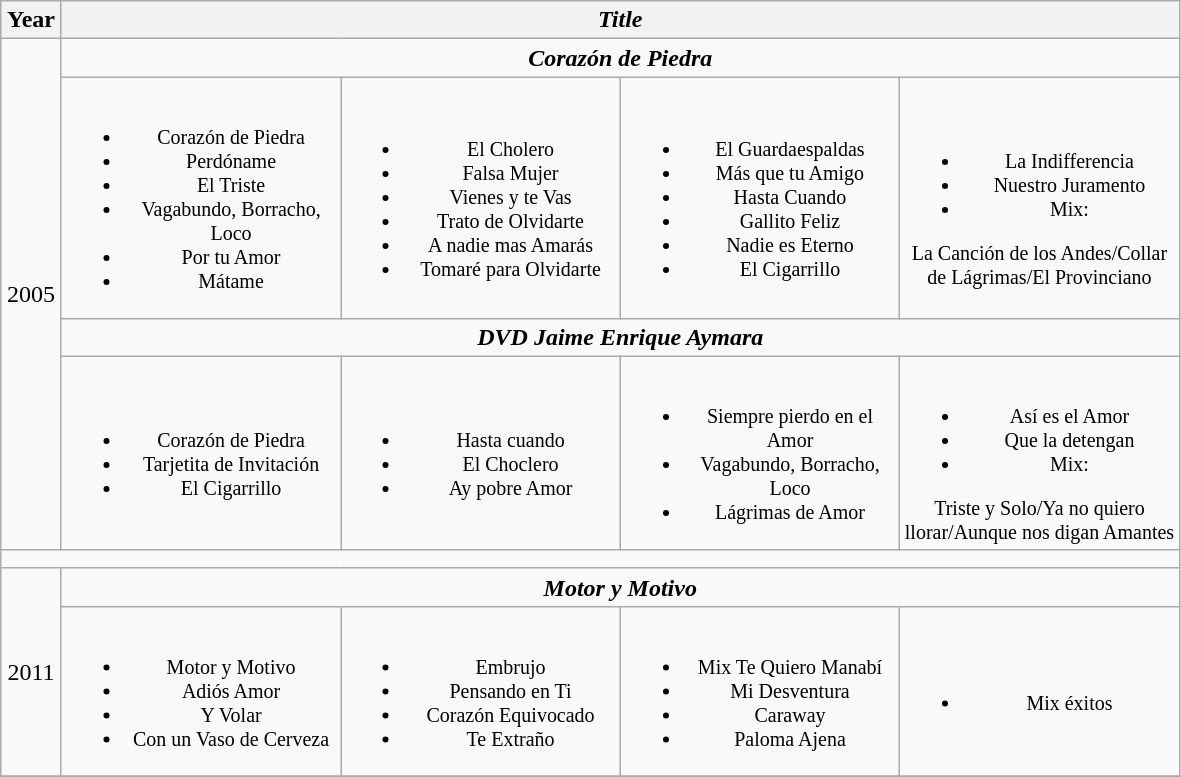<table class="wikitable">
<tr>
<th width="33">Year</th>
<th colspan=4><em>Title</em></th>
</tr>
<tr>
<td align="center" rowspan=4>2005</td>
<td colspan=4 align="center"><strong><em>Corazón de Piedra</em></strong></td>
</tr>
<tr style="font-size:smaller;">
<td width="180" align="center"><br><ul><li>Corazón de Piedra</li><li>Perdóname</li><li>El Triste</li><li>Vagabundo, Borracho, Loco</li><li>Por tu Amor</li><li>Mátame</li></ul></td>
<td width="180" align="center"><br><ul><li>El Cholero</li><li>Falsa Mujer</li><li>Vienes y te Vas</li><li>Trato de Olvidarte</li><li>A nadie mas Amarás</li><li>Tomaré para Olvidarte</li></ul></td>
<td width="180" align="center"><br><ul><li>El Guardaespaldas</li><li>Más que tu Amigo</li><li>Hasta Cuando</li><li>Gallito Feliz</li><li>Nadie es Eterno</li><li>El Cigarrillo</li></ul></td>
<td width="180" align="center"><br><ul><li>La Indifferencia</li><li>Nuestro Juramento</li><li>Mix:</li></ul>La Canción de los Andes/Collar de Lágrimas/El Provinciano</td>
</tr>
<tr ;">
<td colspan=4 align="center"><strong><em>DVD Jaime Enrique Aymara </em></strong></td>
</tr>
<tr style="font-size:smaller;">
<td width="180" align="center"><br><ul><li>Corazón de Piedra</li><li>Tarjetita de Invitación</li><li>El Cigarrillo</li></ul></td>
<td width="180" align="center"><br><ul><li>Hasta cuando</li><li>El Choclero</li><li>Ay pobre Amor</li></ul></td>
<td width="180" align="center"><br><ul><li>Siempre pierdo en el Amor</li><li>Vagabundo, Borracho, Loco</li><li>Lágrimas de Amor</li></ul></td>
<td width="180" align="center"><br><ul><li>Así es el Amor</li><li>Que la detengan</li><li>Mix:</li></ul>Triste y Solo/Ya no quiero llorar/Aunque nos digan Amantes</td>
</tr>
<tr>
<td colspan=5 height="5"></td>
</tr>
<tr>
<td align="center" rowspan=2>2011</td>
<td colspan=4 align="center"><strong><em>Motor y Motivo</em></strong></td>
</tr>
<tr style="font-size:smaller;">
<td width="180" align="center"><br><ul><li>Motor y Motivo</li><li>Adiós Amor</li><li>Y Volar</li><li>Con un Vaso de Cerveza</li></ul></td>
<td width="180" align="center"><br><ul><li>Embrujo</li><li>Pensando en Ti</li><li>Corazón Equivocado</li><li>Te Extraño</li></ul></td>
<td width="180" align="center"><br><ul><li>Mix Te Quiero Manabí</li><li>Mi Desventura</li><li>Caraway</li><li>Paloma Ajena</li></ul></td>
<td width="180" align="center"><br><ul><li>Mix éxitos</li></ul></td>
</tr>
<tr>
</tr>
</table>
